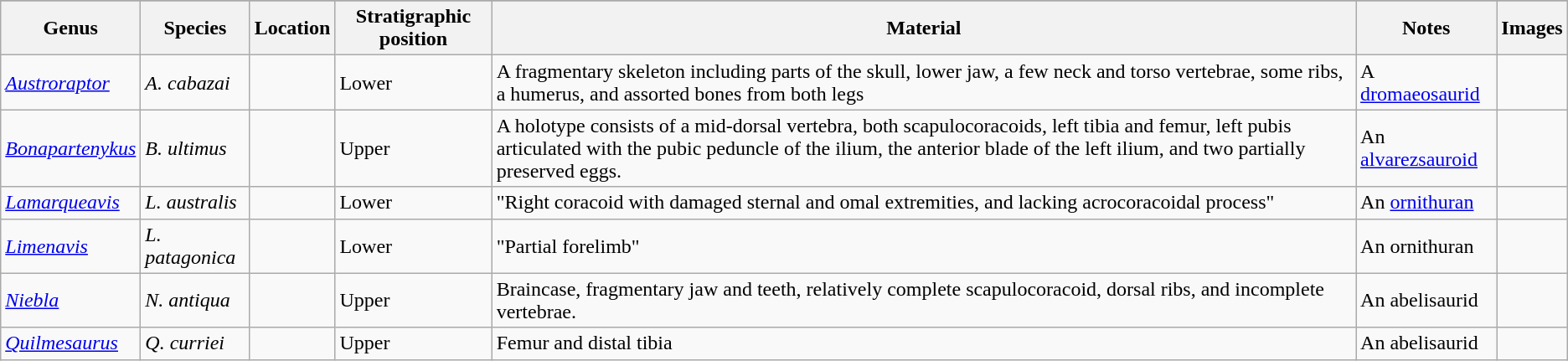<table class="wikitable" align="center">
<tr>
</tr>
<tr>
<th>Genus</th>
<th>Species</th>
<th>Location</th>
<th>Stratigraphic position</th>
<th>Material</th>
<th>Notes</th>
<th>Images</th>
</tr>
<tr>
<td><em><a href='#'>Austroraptor</a></em></td>
<td><em>A. cabazai</em></td>
<td></td>
<td>Lower</td>
<td>A fragmentary skeleton including parts of the skull, lower jaw, a few neck and torso vertebrae, some ribs, a humerus, and assorted bones from both legs</td>
<td>A <a href='#'>dromaeosaurid</a></td>
<td></td>
</tr>
<tr>
<td><em><a href='#'>Bonapartenykus</a></em></td>
<td><em>B. ultimus</em></td>
<td></td>
<td>Upper</td>
<td>A holotype consists of a mid-dorsal vertebra, both scapulocoracoids, left tibia and femur, left pubis articulated with the pubic peduncle of the ilium, the anterior blade of the left ilium, and two partially preserved eggs.</td>
<td>An <a href='#'>alvarezsauroid</a></td>
<td></td>
</tr>
<tr>
<td><em><a href='#'>Lamarqueavis</a></em></td>
<td><em>L. australis</em></td>
<td></td>
<td>Lower</td>
<td>"Right coracoid with damaged sternal and omal extremities, and lacking acrocoracoidal process"</td>
<td>An <a href='#'>ornithuran</a></td>
<td></td>
</tr>
<tr>
<td><em><a href='#'>Limenavis</a></em></td>
<td><em>L. patagonica</em></td>
<td></td>
<td>Lower</td>
<td>"Partial forelimb"</td>
<td>An ornithuran</td>
<td></td>
</tr>
<tr>
<td><em><a href='#'>Niebla</a></em></td>
<td><em>N. antiqua</em></td>
<td></td>
<td>Upper</td>
<td>Braincase, fragmentary jaw and teeth, relatively complete scapulocoracoid, dorsal ribs, and incomplete vertebrae.</td>
<td>An abelisaurid</td>
<td></td>
</tr>
<tr>
<td><em><a href='#'>Quilmesaurus</a></em></td>
<td><em>Q. curriei</em></td>
<td></td>
<td>Upper</td>
<td>Femur and distal tibia</td>
<td>An abelisaurid</td>
<td></td>
</tr>
</table>
